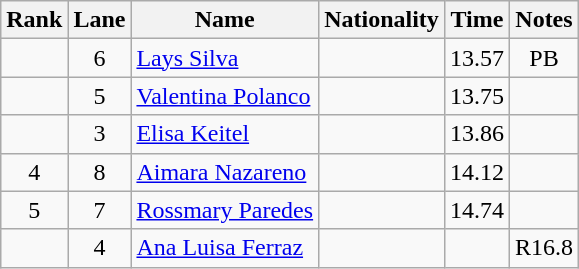<table class="wikitable sortable" style="text-align:center">
<tr>
<th>Rank</th>
<th>Lane</th>
<th>Name</th>
<th>Nationality</th>
<th>Time</th>
<th>Notes</th>
</tr>
<tr>
<td></td>
<td>6</td>
<td align=left><a href='#'>Lays Silva</a></td>
<td align=left></td>
<td>13.57</td>
<td>PB</td>
</tr>
<tr>
<td></td>
<td>5</td>
<td align=left><a href='#'>Valentina Polanco</a></td>
<td align=left></td>
<td>13.75</td>
<td></td>
</tr>
<tr>
<td></td>
<td>3</td>
<td align=left><a href='#'>Elisa Keitel</a></td>
<td align=left></td>
<td>13.86</td>
<td></td>
</tr>
<tr>
<td>4</td>
<td>8</td>
<td align=left><a href='#'>Aimara Nazareno</a></td>
<td align=left></td>
<td>14.12</td>
<td></td>
</tr>
<tr>
<td>5</td>
<td>7</td>
<td align=left><a href='#'>Rossmary Paredes</a></td>
<td align=left></td>
<td>14.74</td>
<td></td>
</tr>
<tr>
<td></td>
<td>4</td>
<td align=left><a href='#'>Ana Luisa Ferraz</a></td>
<td align=left></td>
<td></td>
<td>R16.8</td>
</tr>
</table>
